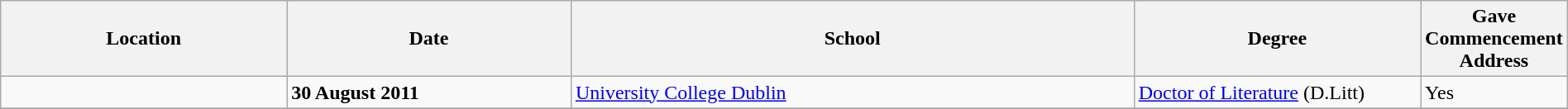<table class="wikitable" style="width:100%;">
<tr>
<th style="width:20%;">Location</th>
<th style="width:20%;">Date</th>
<th style="width:40%;">School</th>
<th style="width:20%;">Degree</th>
<th style="width:20%;">Gave Commencement Address</th>
</tr>
<tr>
<td></td>
<td><strong>30 August 2011</strong></td>
<td><a href='#'>University College Dublin</a></td>
<td><a href='#'>Doctor of Literature</a> (D.Litt) </td>
<td>Yes</td>
</tr>
<tr>
</tr>
</table>
